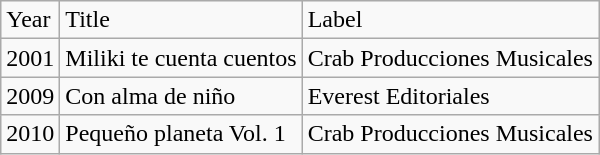<table class="wikitable">
<tr>
<td color="#f3f300">Year</td>
<td>Title</td>
<td>Label</td>
</tr>
<tr>
<td>2001</td>
<td>Miliki te cuenta cuentos</td>
<td>Crab Producciones Musicales</td>
</tr>
<tr>
<td>2009</td>
<td>Con alma de niño</td>
<td>Everest Editoriales</td>
</tr>
<tr>
<td>2010</td>
<td>Pequeño planeta Vol. 1</td>
<td>Crab Producciones Musicales</td>
</tr>
</table>
